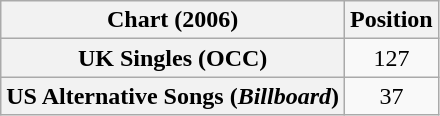<table class="wikitable plainrowheaders" style="text-align:center">
<tr>
<th>Chart (2006)</th>
<th>Position</th>
</tr>
<tr>
<th scope="row">UK Singles (OCC)</th>
<td align="center">127</td>
</tr>
<tr>
<th scope="row">US Alternative Songs (<em>Billboard</em>)</th>
<td align="center">37</td>
</tr>
</table>
